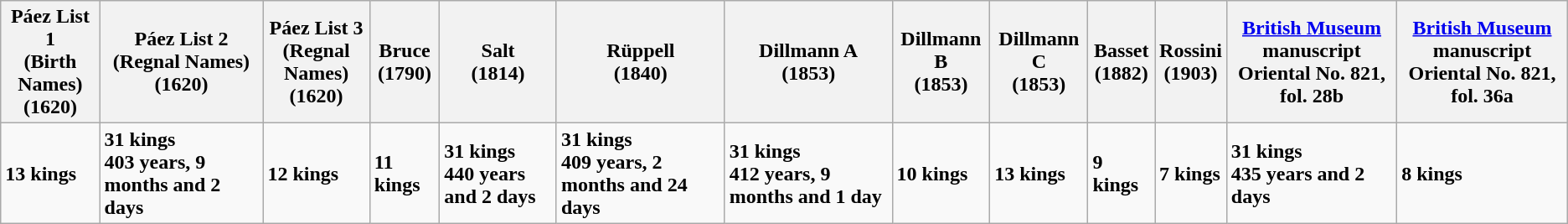<table class="wikitable">
<tr>
<th>Páez List 1<br>(Birth Names)<br>(1620)</th>
<th>Páez List 2<br>(Regnal Names)<br>(1620)</th>
<th>Páez List 3<br>(Regnal Names)<br>(1620)</th>
<th>Bruce<br>(1790)</th>
<th>Salt<br>(1814)</th>
<th>Rüppell<br>(1840)</th>
<th>Dillmann A<br>(1853)</th>
<th>Dillmann B<br>(1853)</th>
<th>Dillmann C<br>(1853)</th>
<th>Basset<br>(1882)</th>
<th>Rossini<br>(1903)</th>
<th><a href='#'>British Museum</a> manuscript<br>Oriental No. 821, fol. 28b</th>
<th><a href='#'>British Museum</a> manuscript<br>Oriental No. 821, fol. 36a</th>
</tr>
<tr>
<td><strong>13 kings</strong></td>
<td><strong>31 kings<br>403 years, 9 months and 2 days</strong></td>
<td><strong>12 kings</strong></td>
<td><strong>11 kings</strong></td>
<td><strong>31 kings<br>440 years and 2 days</strong></td>
<td><strong>31 kings</strong><br><strong>409 years, 2 months and 24 days</strong></td>
<td><strong>31 kings<br>412 years, 9 months and 1 day</strong></td>
<td><strong>10 kings</strong></td>
<td><strong>13 kings</strong></td>
<td><strong>9 kings</strong></td>
<td><strong>7 kings</strong></td>
<td><strong>31 kings<br>435 years and 2 days</strong></td>
<td><strong>8 kings</strong></td>
</tr>
</table>
